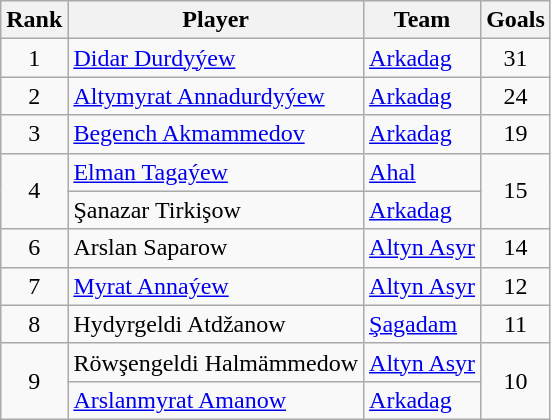<table class="wikitable" style="text-align:center">
<tr>
<th>Rank</th>
<th>Player</th>
<th>Team</th>
<th>Goals</th>
</tr>
<tr>
<td rowspan="1">1</td>
<td align="left"> <a href='#'>Didar Durdyýew</a></td>
<td align="left"><a href='#'>Arkadag</a></td>
<td rowspan="1">31</td>
</tr>
<tr>
<td rowspan="1">2</td>
<td align="left"> <a href='#'>Altymyrat Annadurdyýew</a></td>
<td align="left"><a href='#'>Arkadag</a></td>
<td rowspan="1">24</td>
</tr>
<tr>
<td rowspan="1">3</td>
<td align="left"> <a href='#'>Begench Akmammedov</a></td>
<td align="left"><a href='#'>Arkadag</a></td>
<td rowspan="1">19</td>
</tr>
<tr>
<td rowspan="2">4</td>
<td align="left"> <a href='#'>Elman Tagaýew</a></td>
<td align="left"><a href='#'>Ahal</a></td>
<td rowspan="2">15</td>
</tr>
<tr>
<td align="left"> Şanazar Tirkişow</td>
<td align="left"><a href='#'>Arkadag</a></td>
</tr>
<tr>
<td rowspan="1">6</td>
<td align="left"> Arslan Saparow</td>
<td align="left"><a href='#'>Altyn Asyr</a></td>
<td rowspan="1">14</td>
</tr>
<tr>
<td rowspan="1">7</td>
<td align="left"> <a href='#'>Myrat Annaýew</a></td>
<td align="left"><a href='#'>Altyn Asyr</a></td>
<td rowspan="1">12</td>
</tr>
<tr>
<td rowspan="1">8</td>
<td align="left"> Hydyrgeldi Atdžanow</td>
<td align="left"><a href='#'>Şagadam</a></td>
<td rowspan="1">11</td>
</tr>
<tr>
<td rowspan="2">9</td>
<td align="left"> Röwşengeldi Halmämmedow</td>
<td align="left"><a href='#'>Altyn Asyr</a></td>
<td rowspan="2">10</td>
</tr>
<tr>
<td align="left"> <a href='#'>Arslanmyrat Amanow</a></td>
<td align="left"><a href='#'>Arkadag</a></td>
</tr>
</table>
